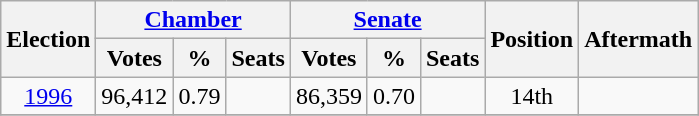<table class="wikitable" style=text-align:center>
<tr>
<th rowspan="2">Election</th>
<th colspan="3"><a href='#'>Chamber</a></th>
<th colspan="3"><a href='#'>Senate</a></th>
<th rowspan="2">Position</th>
<th rowspan="2">Aftermath</th>
</tr>
<tr>
<th>Votes</th>
<th>%</th>
<th>Seats</th>
<th>Votes</th>
<th>%</th>
<th>Seats</th>
</tr>
<tr>
<td><a href='#'>1996</a></td>
<td>96,412</td>
<td>0.79</td>
<td></td>
<td>86,359</td>
<td>0.70</td>
<td></td>
<td>14th</td>
<td></td>
</tr>
<tr>
</tr>
</table>
